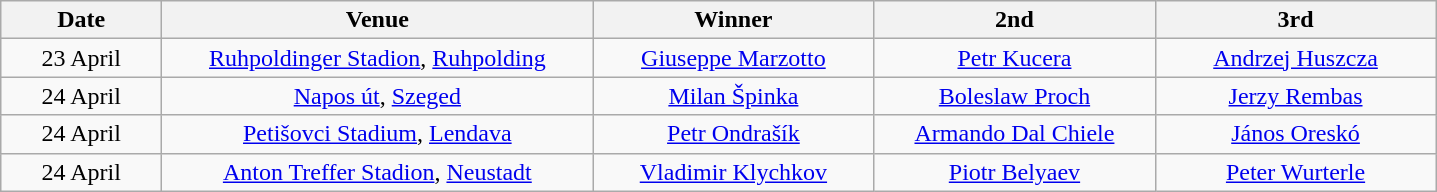<table class="wikitable" style="text-align:center">
<tr>
<th width=100>Date</th>
<th width=280>Venue</th>
<th width=180>Winner</th>
<th width=180>2nd</th>
<th width=180>3rd</th>
</tr>
<tr>
<td align=center>23 April</td>
<td> <a href='#'>Ruhpoldinger Stadion</a>, <a href='#'>Ruhpolding</a></td>
<td> <a href='#'>Giuseppe Marzotto</a></td>
<td> <a href='#'>Petr Kucera</a></td>
<td> <a href='#'>Andrzej Huszcza</a></td>
</tr>
<tr>
<td align=center>24 April</td>
<td> <a href='#'>Napos út</a>, <a href='#'>Szeged</a></td>
<td> <a href='#'>Milan Špinka</a></td>
<td> <a href='#'>Boleslaw Proch</a></td>
<td> <a href='#'>Jerzy Rembas</a></td>
</tr>
<tr>
<td align=center>24 April</td>
<td> <a href='#'>Petišovci Stadium</a>, <a href='#'>Lendava</a></td>
<td> <a href='#'>Petr Ondrašík</a></td>
<td> <a href='#'>Armando Dal Chiele</a></td>
<td> <a href='#'>János Oreskó</a></td>
</tr>
<tr>
<td align=center>24 April</td>
<td> <a href='#'>Anton Treffer Stadion</a>, <a href='#'>Neustadt</a></td>
<td> <a href='#'>Vladimir Klychkov</a></td>
<td> <a href='#'>Piotr Belyaev</a></td>
<td> <a href='#'>Peter Wurterle</a></td>
</tr>
</table>
